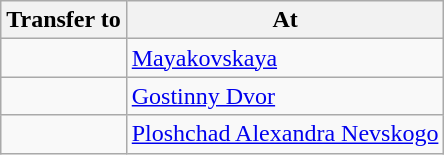<table class="wikitable" style="border-collapse: collapse; text-align: left;">
<tr>
<th>Transfer to</th>
<th>At</th>
</tr>
<tr>
<td></td>
<td><a href='#'>Mayakovskaya</a></td>
</tr>
<tr>
<td></td>
<td><a href='#'>Gostinny Dvor</a></td>
</tr>
<tr>
<td></td>
<td><a href='#'>Ploshchad Alexandra Nevskogo</a></td>
</tr>
</table>
